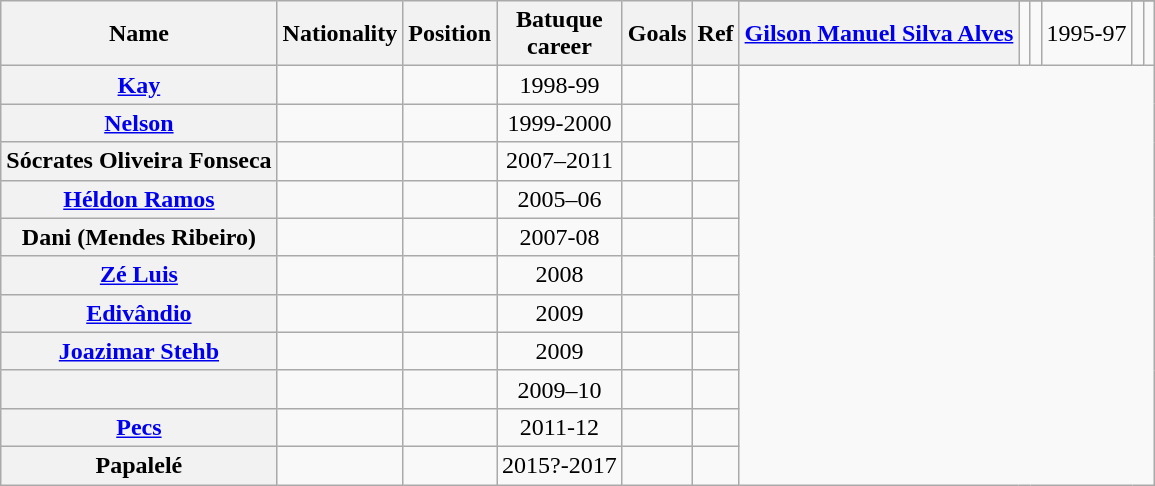<table class="wikitable plainrowheaders sortable" style="text-align:center">
<tr>
<th scope="col" rowspan="2">Name</th>
<th scope="col" rowspan="2">Nationality</th>
<th scope="col" rowspan="2">Position</th>
<th scope="col" rowspan="2">Batuque<br>career</th>
<th scope="col" rowspan="2">Goals</th>
<th scope="col" rowspan="2" class="unsortable">Ref</th>
</tr>
<tr>
<th scope="row" align="left"><a href='#'><strong>Gilson</strong> Manuel Silva Alves</a></th>
<td></td>
<td></td>
<td>1995-97</td>
<td></td>
<td></td>
</tr>
<tr>
<th scope="row" align="left"><a href='#'>Kay</a></th>
<td></td>
<td></td>
<td>1998-99</td>
<td></td>
<td></td>
</tr>
<tr>
<th scope="row" align="left"><a href='#'>Nelson</a></th>
<td></td>
<td></td>
<td>1999-2000</td>
<td></td>
<td></td>
</tr>
<tr>
<th scope="row" align="left">Sócrates Oliveira Fonseca</th>
<td></td>
<td></td>
<td>2007–2011</td>
<td></td>
<td></td>
</tr>
<tr>
<th scope="row" align="left"><a href='#'>Héldon Ramos</a></th>
<td></td>
<td></td>
<td>2005–06</td>
<td></td>
<td></td>
</tr>
<tr>
<th scope="row" align="left">Dani (Mendes Ribeiro)</th>
<td></td>
<td></td>
<td>2007-08</td>
<td></td>
<td></td>
</tr>
<tr>
<th scope="row" align="left"><a href='#'>Zé Luis</a></th>
<td></td>
<td></td>
<td>2008</td>
<td></td>
<td></td>
</tr>
<tr>
<th scope="row" align="left"><a href='#'>Edivândio</a></th>
<td></td>
<td></td>
<td>2009</td>
<td></td>
<td></td>
</tr>
<tr>
<th scope="row" align="left"><a href='#'>Joazimar Stehb</a></th>
<td></td>
<td></td>
<td>2009</td>
<td></td>
<td></td>
</tr>
<tr>
<th scope="row" align="left"></th>
<td></td>
<td></td>
<td>2009–10</td>
<td></td>
<td></td>
</tr>
<tr>
<th scope="row" align="left"><a href='#'>Pecs</a></th>
<td></td>
<td></td>
<td>2011-12</td>
<td></td>
<td></td>
</tr>
<tr>
<th scope="row" align="left">Papalelé</th>
<td></td>
<td></td>
<td>2015?-2017</td>
<td></td>
<td></td>
</tr>
</table>
